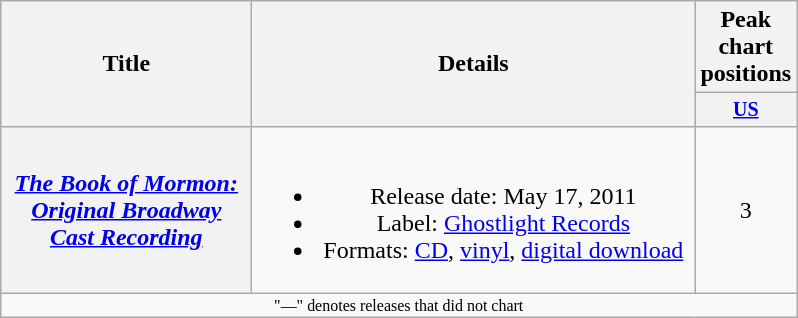<table class="wikitable plainrowheaders" style="text-align:center;">
<tr>
<th rowspan="2" style="width:10em;">Title</th>
<th rowspan="2" style="width:18em;">Details</th>
<th colspan="1">Peak chart positions</th>
</tr>
<tr style="font-size:smaller;">
<th style="width:45px;"><a href='#'>US</a></th>
</tr>
<tr>
<th scope="row"><em><a href='#'>The Book of Mormon: Original Broadway Cast Recording</a></em></th>
<td><br><ul><li>Release date: May 17, 2011</li><li>Label: <a href='#'>Ghostlight Records</a></li><li>Formats: <a href='#'>CD</a>, <a href='#'>vinyl</a>, <a href='#'>digital download</a></li></ul></td>
<td>3</td>
</tr>
<tr>
<td colspan="10" style="font-size:8pt">"—" denotes releases that did not chart</td>
</tr>
</table>
